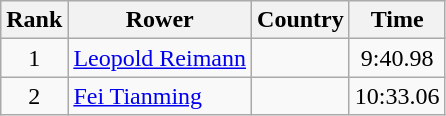<table class="wikitable" style="text-align:center">
<tr>
<th>Rank</th>
<th>Rower</th>
<th>Country</th>
<th>Time</th>
</tr>
<tr>
<td>1</td>
<td align="left"><a href='#'>Leopold Reimann</a></td>
<td align="left"></td>
<td>9:40.98</td>
</tr>
<tr>
<td>2</td>
<td align="left"><a href='#'>Fei Tianming</a></td>
<td align="left"></td>
<td>10:33.06</td>
</tr>
</table>
